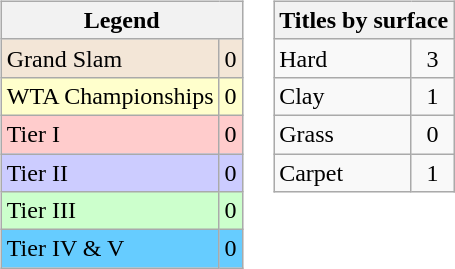<table>
<tr valign=top>
<td><br><table class="wikitable sortable mw-collapsible mw-collapsed">
<tr>
<th colspan=2>Legend</th>
</tr>
<tr bgcolor="#f3e6d7">
<td>Grand Slam</td>
<td align="center">0</td>
</tr>
<tr bgcolor="#ffffcc">
<td>WTA Championships</td>
<td align="center">0</td>
</tr>
<tr bgcolor="#ffcccc">
<td>Tier I</td>
<td align="center">0</td>
</tr>
<tr bgcolor="#ccccff">
<td>Tier II</td>
<td align="center">0</td>
</tr>
<tr bgcolor="#CCFFCC">
<td>Tier III</td>
<td align="center">0</td>
</tr>
<tr bgcolor="#66CCFF">
<td>Tier IV & V</td>
<td align="center">0</td>
</tr>
</table>
</td>
<td><br><table class="wikitable sortable mw-collapsible mw-collapsed">
<tr>
<th colspan=2>Titles by surface</th>
</tr>
<tr>
<td>Hard</td>
<td align="center">3</td>
</tr>
<tr>
<td>Clay</td>
<td align="center">1</td>
</tr>
<tr>
<td>Grass</td>
<td align="center">0</td>
</tr>
<tr>
<td>Carpet</td>
<td align="center">1</td>
</tr>
</table>
</td>
</tr>
</table>
